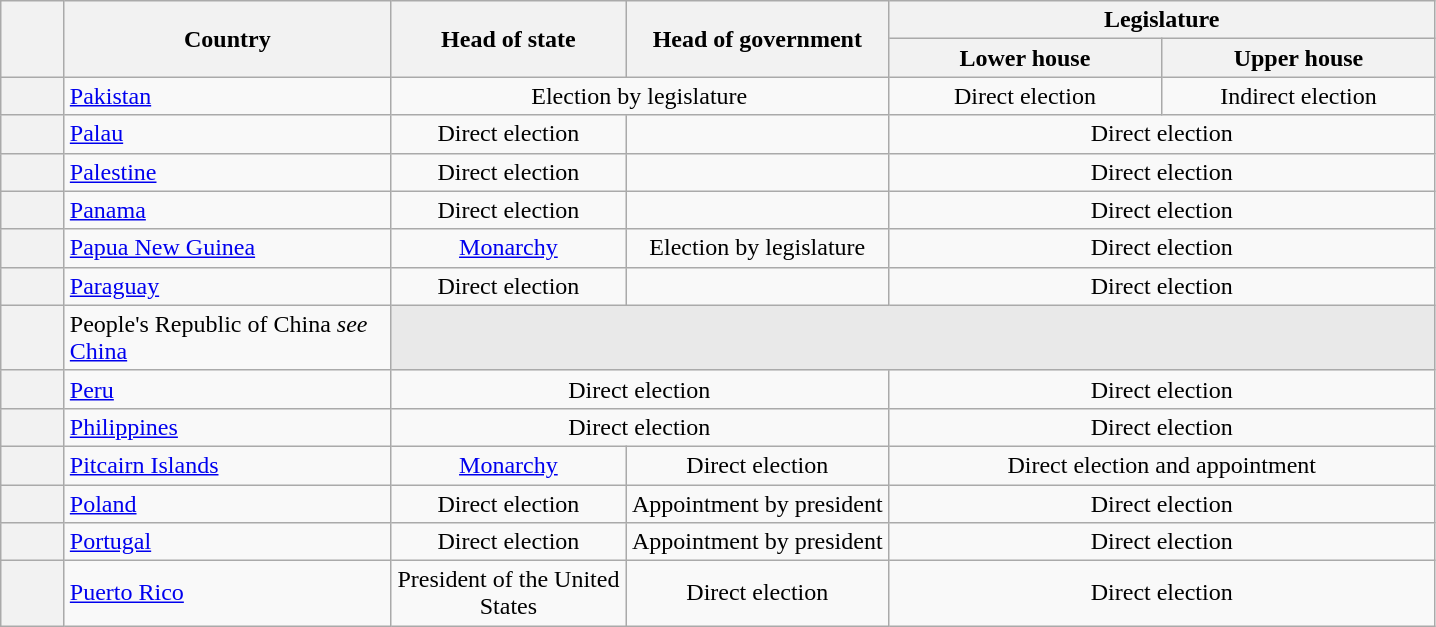<table class="wikitable" style="text-align:center">
<tr>
<th width=35 rowspan=2></th>
<th width=210 rowspan=2>Country</th>
<th width=150 rowspan=2>Head of state</th>
<th rowspan="2">Head of government</th>
<th colspan=2>Legislature</th>
</tr>
<tr>
<th width=175>Lower house</th>
<th width=175>Upper house</th>
</tr>
<tr>
<th></th>
<td style="text-align:left"><a href='#'>Pakistan</a></td>
<td colspan="2">Election by legislature</td>
<td>Direct election</td>
<td>Indirect election</td>
</tr>
<tr>
<th></th>
<td style="text-align:left"><a href='#'>Palau</a></td>
<td>Direct election</td>
<td></td>
<td colspan=2>Direct election</td>
</tr>
<tr>
<th></th>
<td style="text-align:left"><a href='#'>Palestine</a></td>
<td>Direct election</td>
<td></td>
<td colspan=2>Direct election</td>
</tr>
<tr>
<th></th>
<td style="text-align:left"><a href='#'>Panama</a></td>
<td>Direct election</td>
<td></td>
<td colspan=2>Direct election</td>
</tr>
<tr>
<th></th>
<td style="text-align:left"><a href='#'>Papua New Guinea</a></td>
<td><a href='#'>Monarchy</a></td>
<td>Election by legislature</td>
<td colspan=2>Direct election</td>
</tr>
<tr>
<th></th>
<td style="text-align:left"><a href='#'>Paraguay</a></td>
<td>Direct election</td>
<td></td>
<td colspan=2>Direct election</td>
</tr>
<tr>
<th></th>
<td style="text-align:left">People's Republic of China <em>see</em> <a href='#'>China</a></td>
<td style="background-color: #E9E9E9" colspan="4"></td>
</tr>
<tr>
<th></th>
<td style="text-align:left"><a href='#'>Peru</a></td>
<td colspan="2">Direct election</td>
<td colspan=2>Direct election</td>
</tr>
<tr>
<th></th>
<td style="text-align:left"><a href='#'>Philippines</a></td>
<td colspan=2>Direct election</td>
<td colspan=2>Direct election</td>
</tr>
<tr>
<th></th>
<td style="text-align:left"><a href='#'>Pitcairn Islands</a></td>
<td><a href='#'>Monarchy</a></td>
<td>Direct election</td>
<td colspan=2>Direct election and appointment</td>
</tr>
<tr>
<th></th>
<td style="text-align:left"><a href='#'>Poland</a></td>
<td>Direct election</td>
<td>Appointment by president</td>
<td colspan=2>Direct election</td>
</tr>
<tr>
<th></th>
<td style="text-align:left"><a href='#'>Portugal</a></td>
<td>Direct election</td>
<td>Appointment by president</td>
<td colspan=2>Direct election</td>
</tr>
<tr>
<th></th>
<td style="text-align:left"><a href='#'>Puerto Rico</a></td>
<td>President of the United States</td>
<td>Direct election</td>
<td colspan=2>Direct election</td>
</tr>
</table>
